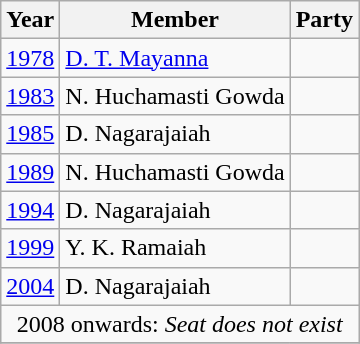<table class="wikitable sortable">
<tr>
<th>Year</th>
<th>Member</th>
<th colspan="2">Party</th>
</tr>
<tr>
<td><a href='#'>1978</a></td>
<td><a href='#'>D. T. Mayanna</a></td>
<td></td>
</tr>
<tr>
<td><a href='#'>1983</a></td>
<td>N. Huchamasti Gowda</td>
<td></td>
</tr>
<tr>
<td><a href='#'>1985</a></td>
<td>D. Nagarajaiah</td>
<td></td>
</tr>
<tr>
<td><a href='#'>1989</a></td>
<td>N. Huchamasti Gowda</td>
<td></td>
</tr>
<tr>
<td><a href='#'>1994</a></td>
<td>D. Nagarajaiah</td>
<td></td>
</tr>
<tr>
<td><a href='#'>1999</a></td>
<td>Y. K. Ramaiah</td>
<td></td>
</tr>
<tr>
<td><a href='#'>2004</a></td>
<td>D. Nagarajaiah</td>
<td></td>
</tr>
<tr>
<td colspan=4 align=center>2008 onwards: <em>Seat does not exist</em></td>
</tr>
<tr>
</tr>
</table>
